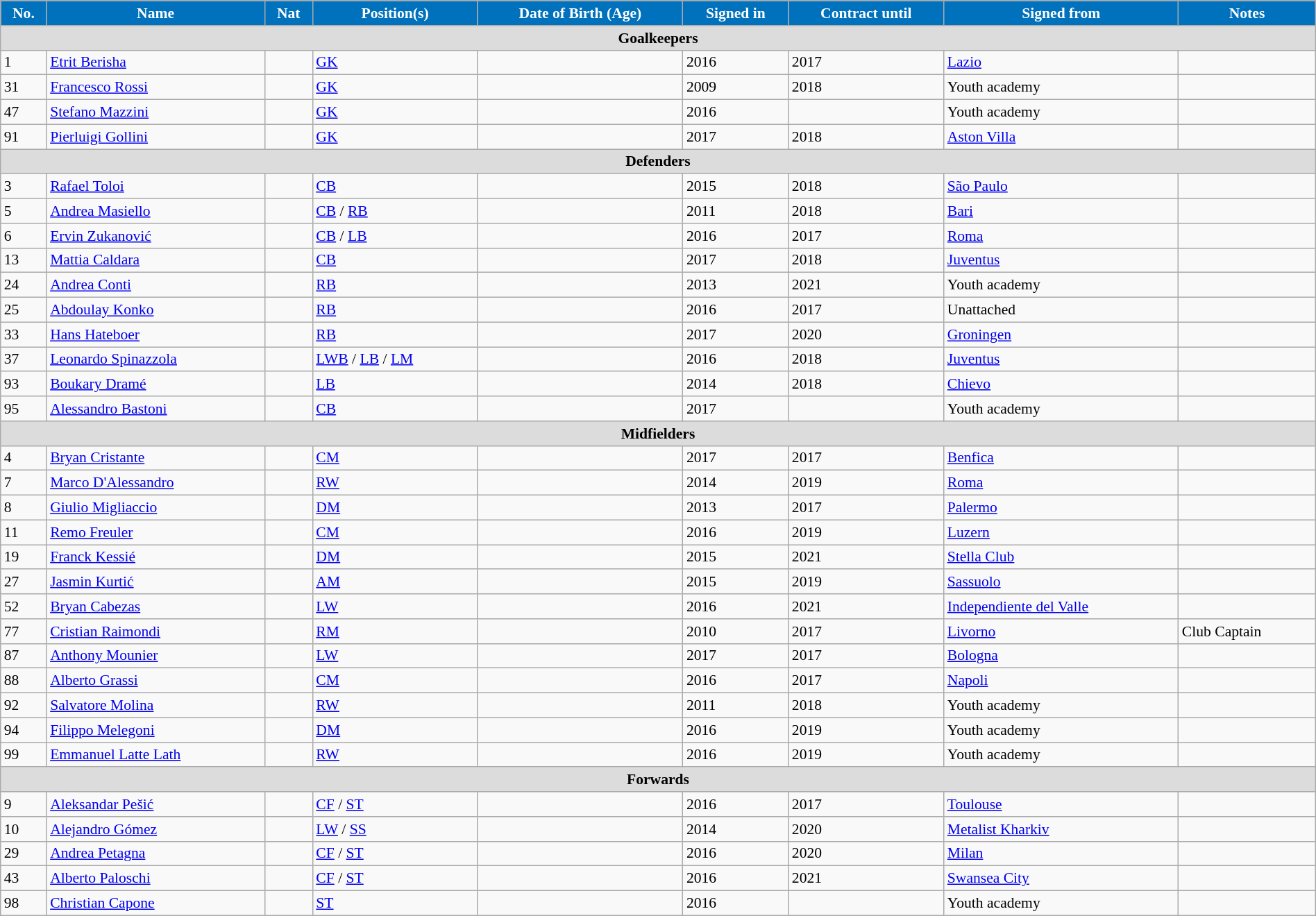<table class="wikitable" style="text-align: left; font-size:90%" width=100%>
<tr>
<th style="background:#0071BC; color:white; text-align:center;">No.</th>
<th style="background:#0071BC; color:white; text-align:center;">Name</th>
<th style="background:#0071BC; color:white; text-align:center;">Nat</th>
<th style="background:#0071BC; color:white; text-align:center;">Position(s)</th>
<th style="background:#0071BC; color:white; text-align:center;">Date of Birth (Age)</th>
<th style="background:#0071BC; color:white; text-align:center;">Signed in</th>
<th style="background:#0071BC; color:white; text-align:center;">Contract until</th>
<th style="background:#0071BC; color:white; text-align:center;">Signed from</th>
<th style="background:#0071BC; color:white; text-align:center;">Notes</th>
</tr>
<tr>
<th colspan=9 style="background:#dcdcdc; text-align:center;">Goalkeepers</th>
</tr>
<tr>
<td>1</td>
<td><a href='#'>Etrit Berisha</a></td>
<td></td>
<td><a href='#'>GK</a></td>
<td></td>
<td>2016</td>
<td>2017</td>
<td> <a href='#'>Lazio</a></td>
<td></td>
</tr>
<tr>
<td>31</td>
<td><a href='#'>Francesco Rossi</a></td>
<td></td>
<td><a href='#'>GK</a></td>
<td></td>
<td>2009</td>
<td>2018</td>
<td>Youth academy</td>
<td></td>
</tr>
<tr>
<td>47</td>
<td><a href='#'>Stefano Mazzini</a></td>
<td></td>
<td><a href='#'>GK</a></td>
<td></td>
<td>2016</td>
<td></td>
<td>Youth academy</td>
<td></td>
</tr>
<tr>
<td>91</td>
<td><a href='#'>Pierluigi Gollini</a></td>
<td></td>
<td><a href='#'>GK</a></td>
<td></td>
<td>2017</td>
<td>2018</td>
<td> <a href='#'>Aston Villa</a></td>
<td></td>
</tr>
<tr>
<th colspan=9 style="background:#dcdcdc; text-align:center;">Defenders</th>
</tr>
<tr>
<td>3</td>
<td><a href='#'>Rafael Toloi</a></td>
<td></td>
<td><a href='#'>CB</a></td>
<td></td>
<td>2015</td>
<td>2018</td>
<td> <a href='#'>São Paulo</a></td>
<td></td>
</tr>
<tr>
<td>5</td>
<td><a href='#'>Andrea Masiello</a></td>
<td></td>
<td><a href='#'>CB</a> / <a href='#'>RB</a></td>
<td></td>
<td>2011</td>
<td>2018</td>
<td> <a href='#'>Bari</a></td>
<td></td>
</tr>
<tr>
<td>6</td>
<td><a href='#'>Ervin Zukanović</a></td>
<td></td>
<td><a href='#'>CB</a> / <a href='#'>LB</a></td>
<td></td>
<td>2016</td>
<td>2017</td>
<td> <a href='#'>Roma</a></td>
<td></td>
</tr>
<tr>
<td>13</td>
<td><a href='#'>Mattia Caldara</a></td>
<td></td>
<td><a href='#'>CB</a></td>
<td></td>
<td>2017</td>
<td>2018</td>
<td> <a href='#'>Juventus</a></td>
<td></td>
</tr>
<tr>
<td>24</td>
<td><a href='#'>Andrea Conti</a></td>
<td></td>
<td><a href='#'>RB</a></td>
<td></td>
<td>2013</td>
<td>2021</td>
<td>Youth academy</td>
<td></td>
</tr>
<tr>
<td>25</td>
<td><a href='#'>Abdoulay Konko</a></td>
<td></td>
<td><a href='#'>RB</a></td>
<td></td>
<td>2016</td>
<td>2017</td>
<td>Unattached</td>
<td></td>
</tr>
<tr>
<td>33</td>
<td><a href='#'>Hans Hateboer</a></td>
<td></td>
<td><a href='#'>RB</a></td>
<td></td>
<td>2017</td>
<td>2020</td>
<td> <a href='#'>Groningen</a></td>
<td></td>
</tr>
<tr>
<td>37</td>
<td><a href='#'>Leonardo Spinazzola</a></td>
<td></td>
<td><a href='#'>LWB</a> / <a href='#'>LB</a> / <a href='#'>LM</a></td>
<td></td>
<td>2016</td>
<td>2018</td>
<td> <a href='#'>Juventus</a></td>
<td></td>
</tr>
<tr>
<td>93</td>
<td><a href='#'>Boukary Dramé</a></td>
<td></td>
<td><a href='#'>LB</a></td>
<td></td>
<td>2014</td>
<td>2018</td>
<td> <a href='#'>Chievo</a></td>
<td></td>
</tr>
<tr>
<td>95</td>
<td><a href='#'>Alessandro Bastoni</a></td>
<td></td>
<td><a href='#'>CB</a></td>
<td></td>
<td>2017</td>
<td></td>
<td>Youth academy</td>
<td></td>
</tr>
<tr>
<th colspan=9 style="background:#dcdcdc; text-align:center;">Midfielders</th>
</tr>
<tr>
<td>4</td>
<td><a href='#'>Bryan Cristante</a></td>
<td></td>
<td><a href='#'>CM</a></td>
<td></td>
<td>2017</td>
<td>2017</td>
<td> <a href='#'>Benfica</a></td>
<td></td>
</tr>
<tr>
<td>7</td>
<td><a href='#'>Marco D'Alessandro</a></td>
<td></td>
<td><a href='#'>RW</a></td>
<td></td>
<td>2014</td>
<td>2019</td>
<td> <a href='#'>Roma</a></td>
<td></td>
</tr>
<tr>
<td>8</td>
<td><a href='#'>Giulio Migliaccio</a></td>
<td></td>
<td><a href='#'>DM</a></td>
<td></td>
<td>2013</td>
<td>2017</td>
<td> <a href='#'>Palermo</a></td>
<td></td>
</tr>
<tr>
<td>11</td>
<td><a href='#'>Remo Freuler</a></td>
<td></td>
<td><a href='#'>CM</a></td>
<td></td>
<td>2016</td>
<td>2019</td>
<td> <a href='#'>Luzern</a></td>
<td></td>
</tr>
<tr>
<td>19</td>
<td><a href='#'>Franck Kessié</a></td>
<td></td>
<td><a href='#'>DM</a></td>
<td></td>
<td>2015</td>
<td>2021</td>
<td> <a href='#'>Stella Club</a></td>
<td></td>
</tr>
<tr>
<td>27</td>
<td><a href='#'>Jasmin Kurtić</a></td>
<td></td>
<td><a href='#'>AM</a></td>
<td></td>
<td>2015</td>
<td>2019</td>
<td> <a href='#'>Sassuolo</a></td>
<td></td>
</tr>
<tr>
<td>52</td>
<td><a href='#'>Bryan Cabezas</a></td>
<td></td>
<td><a href='#'>LW</a></td>
<td></td>
<td>2016</td>
<td>2021</td>
<td> <a href='#'>Independiente del Valle</a></td>
<td></td>
</tr>
<tr>
<td>77</td>
<td><a href='#'>Cristian Raimondi</a></td>
<td></td>
<td><a href='#'>RM</a></td>
<td></td>
<td>2010</td>
<td>2017</td>
<td> <a href='#'>Livorno</a></td>
<td>Club Captain</td>
</tr>
<tr>
<td>87</td>
<td><a href='#'>Anthony Mounier</a></td>
<td></td>
<td><a href='#'>LW</a></td>
<td></td>
<td>2017</td>
<td>2017</td>
<td> <a href='#'>Bologna</a></td>
<td></td>
</tr>
<tr>
<td>88</td>
<td><a href='#'>Alberto Grassi</a></td>
<td></td>
<td><a href='#'>CM</a></td>
<td></td>
<td>2016</td>
<td>2017</td>
<td> <a href='#'>Napoli</a></td>
<td></td>
</tr>
<tr>
<td>92</td>
<td><a href='#'>Salvatore Molina</a></td>
<td></td>
<td><a href='#'>RW</a></td>
<td></td>
<td>2011</td>
<td>2018</td>
<td>Youth academy</td>
<td></td>
</tr>
<tr>
<td>94</td>
<td><a href='#'>Filippo Melegoni</a></td>
<td></td>
<td><a href='#'>DM</a></td>
<td></td>
<td>2016</td>
<td>2019</td>
<td>Youth academy</td>
<td></td>
</tr>
<tr>
<td>99</td>
<td><a href='#'>Emmanuel Latte Lath</a></td>
<td></td>
<td><a href='#'>RW</a></td>
<td></td>
<td>2016</td>
<td>2019</td>
<td>Youth academy</td>
</tr>
<tr>
<th colspan=9 style="background:#dcdcdc; text-align:center;">Forwards</th>
</tr>
<tr>
<td>9</td>
<td><a href='#'>Aleksandar Pešić</a></td>
<td></td>
<td><a href='#'>CF</a> / <a href='#'>ST</a></td>
<td></td>
<td>2016</td>
<td>2017</td>
<td> <a href='#'>Toulouse</a></td>
<td></td>
</tr>
<tr>
<td>10</td>
<td><a href='#'>Alejandro Gómez</a></td>
<td></td>
<td><a href='#'>LW</a> / <a href='#'>SS</a></td>
<td></td>
<td>2014</td>
<td>2020</td>
<td> <a href='#'>Metalist Kharkiv</a></td>
<td></td>
</tr>
<tr>
<td>29</td>
<td><a href='#'>Andrea Petagna</a></td>
<td></td>
<td><a href='#'>CF</a> / <a href='#'>ST</a></td>
<td></td>
<td>2016</td>
<td>2020</td>
<td> <a href='#'>Milan</a></td>
<td></td>
</tr>
<tr>
<td>43</td>
<td><a href='#'>Alberto Paloschi</a></td>
<td></td>
<td><a href='#'>CF</a> / <a href='#'>ST</a></td>
<td></td>
<td>2016</td>
<td>2021</td>
<td> <a href='#'>Swansea City</a></td>
<td></td>
</tr>
<tr>
<td>98</td>
<td><a href='#'>Christian Capone</a></td>
<td></td>
<td><a href='#'>ST</a></td>
<td></td>
<td>2016</td>
<td></td>
<td>Youth academy</td>
<td></td>
</tr>
</table>
